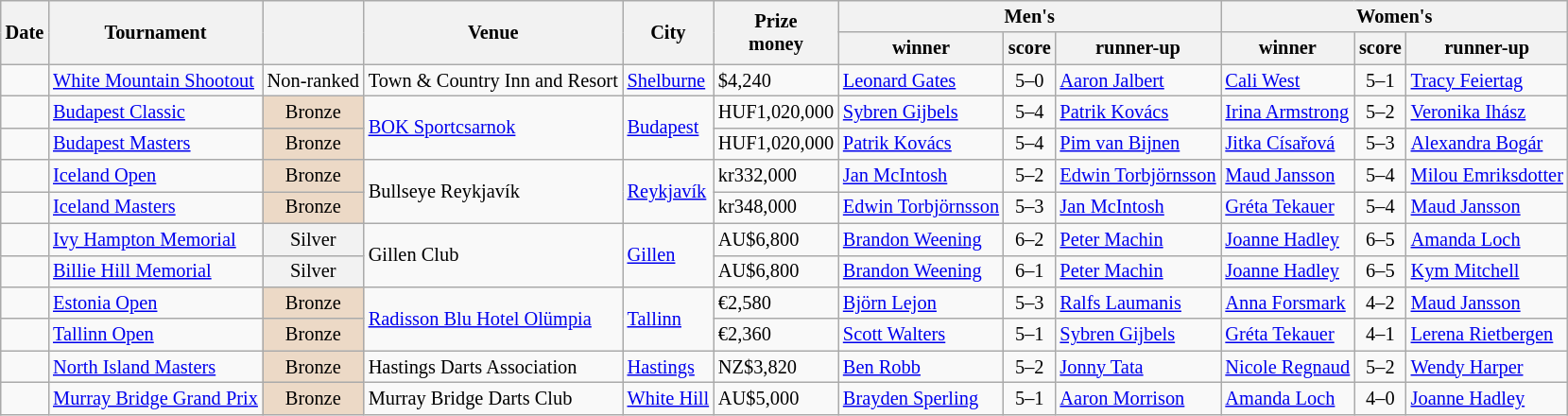<table class="wikitable sortable" style="font-size: 85%">
<tr>
<th rowspan="2">Date</th>
<th rowspan="2">Tournament</th>
<th rowspan="2"></th>
<th rowspan="2">Venue</th>
<th rowspan="2">City</th>
<th rowspan="2" class=unsortable>Prize<br>money</th>
<th colspan="3">Men's</th>
<th colspan="3">Women's</th>
</tr>
<tr>
<th>winner</th>
<th class=unsortable>score</th>
<th>runner-up</th>
<th>winner</th>
<th class=unsortable>score</th>
<th>runner-up</th>
</tr>
<tr>
<td></td>
<td><a href='#'>White Mountain Shootout</a></td>
<td align="center">Non-ranked</td>
<td>Town & Country Inn and Resort</td>
<td> <a href='#'>Shelburne</a></td>
<td>$4,240</td>
<td> <a href='#'>Leonard Gates</a></td>
<td align="center">5–0</td>
<td> <a href='#'>Aaron Jalbert</a></td>
<td> <a href='#'>Cali West</a></td>
<td align="center">5–1</td>
<td> <a href='#'>Tracy Feiertag</a></td>
</tr>
<tr>
<td></td>
<td><a href='#'>Budapest Classic</a></td>
<td bgcolor="ecd9c6" align="center">Bronze</td>
<td rowspan=2><a href='#'>BOK Sportcsarnok</a></td>
<td rowspan=2> <a href='#'>Budapest</a></td>
<td>HUF1,020,000</td>
<td> <a href='#'>Sybren Gijbels</a></td>
<td align="center">5–4</td>
<td> <a href='#'>Patrik Kovács</a></td>
<td> <a href='#'>Irina Armstrong</a></td>
<td align="center">5–2</td>
<td> <a href='#'>Veronika Ihász</a></td>
</tr>
<tr>
<td></td>
<td><a href='#'>Budapest Masters</a></td>
<td bgcolor="ecd9c6" align="center">Bronze</td>
<td>HUF1,020,000</td>
<td> <a href='#'>Patrik Kovács</a></td>
<td align="center">5–4</td>
<td> <a href='#'>Pim van Bijnen</a></td>
<td> <a href='#'>Jitka Císařová</a></td>
<td align="center">5–3</td>
<td> <a href='#'>Alexandra Bogár</a></td>
</tr>
<tr>
<td></td>
<td><a href='#'>Iceland Open</a></td>
<td bgcolor="ecd9c6" align="center">Bronze</td>
<td rowspan=2>Bullseye Reykjavík</td>
<td rowspan=2> <a href='#'>Reykjavík</a></td>
<td>kr332,000</td>
<td> <a href='#'>Jan McIntosh</a></td>
<td align="center">5–2</td>
<td> <a href='#'>Edwin Torbjörnsson</a></td>
<td> <a href='#'>Maud Jansson</a></td>
<td align="center">5–4</td>
<td> <a href='#'>Milou Emriksdotter</a></td>
</tr>
<tr>
<td></td>
<td><a href='#'>Iceland Masters</a></td>
<td bgcolor="ecd9c6" align="center">Bronze</td>
<td>kr348,000</td>
<td> <a href='#'>Edwin Torbjörnsson</a></td>
<td align="center">5–3</td>
<td> <a href='#'>Jan McIntosh</a></td>
<td> <a href='#'>Gréta Tekauer</a></td>
<td align="center">5–4</td>
<td> <a href='#'>Maud Jansson</a></td>
</tr>
<tr>
<td></td>
<td><a href='#'>Ivy Hampton Memorial</a></td>
<td bgcolor="f2f2f2" align="center">Silver</td>
<td rowspan=2>Gillen Club</td>
<td rowspan=2> <a href='#'>Gillen</a></td>
<td>AU$6,800</td>
<td> <a href='#'>Brandon Weening</a></td>
<td align="center">6–2</td>
<td> <a href='#'>Peter Machin</a></td>
<td> <a href='#'>Joanne Hadley</a></td>
<td align="center">6–5</td>
<td> <a href='#'>Amanda Loch</a></td>
</tr>
<tr>
<td></td>
<td><a href='#'>Billie Hill Memorial</a></td>
<td bgcolor="f2f2f2" align="center">Silver</td>
<td>AU$6,800</td>
<td> <a href='#'>Brandon Weening</a></td>
<td align="center">6–1</td>
<td> <a href='#'>Peter Machin</a></td>
<td> <a href='#'>Joanne Hadley</a></td>
<td align="center">6–5</td>
<td> <a href='#'>Kym Mitchell</a></td>
</tr>
<tr>
<td></td>
<td><a href='#'>Estonia Open</a></td>
<td bgcolor="ecd9c6" align="center">Bronze</td>
<td rowspan=2><a href='#'>Radisson Blu Hotel Olümpia</a></td>
<td rowspan=2> <a href='#'>Tallinn</a></td>
<td>€2,580</td>
<td> <a href='#'>Björn Lejon</a></td>
<td align="center">5–3</td>
<td> <a href='#'>Ralfs Laumanis</a></td>
<td> <a href='#'>Anna Forsmark</a></td>
<td align="center">4–2</td>
<td> <a href='#'>Maud Jansson</a></td>
</tr>
<tr>
<td></td>
<td><a href='#'>Tallinn Open</a></td>
<td bgcolor="ecd9c6" align="center">Bronze</td>
<td>€2,360</td>
<td> <a href='#'>Scott Walters</a></td>
<td align="center">5–1</td>
<td> <a href='#'>Sybren Gijbels</a></td>
<td> <a href='#'>Gréta Tekauer</a></td>
<td align="center">4–1</td>
<td> <a href='#'>Lerena Rietbergen</a></td>
</tr>
<tr>
<td></td>
<td><a href='#'>North Island Masters</a></td>
<td bgcolor="ecd9c6" align="center">Bronze</td>
<td>Hastings Darts Association</td>
<td> <a href='#'>Hastings</a></td>
<td>NZ$3,820</td>
<td> <a href='#'>Ben Robb</a></td>
<td align="center">5–2</td>
<td> <a href='#'>Jonny Tata</a></td>
<td> <a href='#'>Nicole Regnaud</a></td>
<td align="center">5–2</td>
<td> <a href='#'>Wendy Harper</a></td>
</tr>
<tr>
<td></td>
<td><a href='#'>Murray Bridge Grand Prix</a></td>
<td bgcolor="ecd9c6" align="center">Bronze</td>
<td>Murray Bridge Darts Club</td>
<td> <a href='#'>White Hill</a></td>
<td>AU$5,000</td>
<td> <a href='#'>Brayden Sperling</a></td>
<td align="center">5–1</td>
<td> <a href='#'>Aaron Morrison</a></td>
<td> <a href='#'>Amanda Loch</a></td>
<td align="center">4–0</td>
<td> <a href='#'>Joanne Hadley</a></td>
</tr>
</table>
